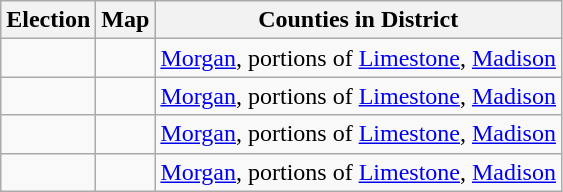<table class="wikitable">
<tr>
<th>Election</th>
<th>Map</th>
<th>Counties in District</th>
</tr>
<tr>
<td></td>
<td></td>
<td><a href='#'>Morgan</a>, portions of <a href='#'>Limestone</a>, <a href='#'>Madison</a></td>
</tr>
<tr>
<td></td>
<td></td>
<td><a href='#'>Morgan</a>, portions of <a href='#'>Limestone</a>, <a href='#'>Madison</a></td>
</tr>
<tr>
<td></td>
<td></td>
<td><a href='#'>Morgan</a>, portions of <a href='#'>Limestone</a>, <a href='#'>Madison</a></td>
</tr>
<tr>
<td></td>
<td></td>
<td><a href='#'>Morgan</a>, portions of <a href='#'>Limestone</a>, <a href='#'>Madison</a></td>
</tr>
</table>
